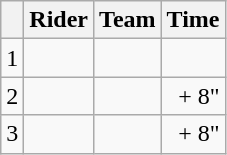<table class="wikitable">
<tr>
<th></th>
<th>Rider</th>
<th>Team</th>
<th>Time</th>
</tr>
<tr>
<td>1</td>
<td> </td>
<td></td>
<td align="right"></td>
</tr>
<tr>
<td>2</td>
<td> </td>
<td></td>
<td align="right">+ 8"</td>
</tr>
<tr>
<td>3</td>
<td></td>
<td></td>
<td align="right">+ 8"</td>
</tr>
</table>
